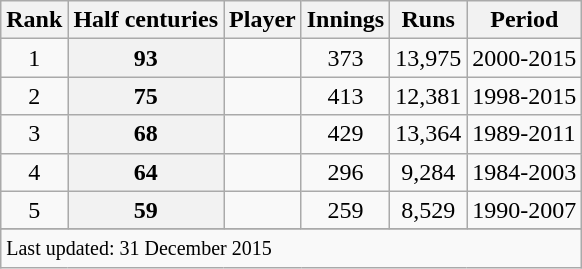<table class="wikitable plainrowheaders sortable">
<tr>
<th scope=col>Rank</th>
<th scope=col>Half centuries</th>
<th scope=col>Player</th>
<th scope=col>Innings</th>
<th scope=col>Runs</th>
<th scope=col>Period</th>
</tr>
<tr>
<td align=center>1</td>
<th scope=row style=text-align:center;>93</th>
<td></td>
<td align=center>373</td>
<td align=center>13,975</td>
<td>2000-2015</td>
</tr>
<tr>
<td align=center>2</td>
<th scope=row style=text-align:center;>75</th>
<td></td>
<td align=center>413</td>
<td align=center>12,381</td>
<td>1998-2015</td>
</tr>
<tr>
<td align=center>3</td>
<th scope=row style=text-align:center;>68</th>
<td></td>
<td align=center>429</td>
<td align=center>13,364</td>
<td>1989-2011</td>
</tr>
<tr>
<td align=center>4</td>
<th scope=row style=text-align:center;>64</th>
<td></td>
<td align=center>296</td>
<td align=center>9,284</td>
<td>1984-2003</td>
</tr>
<tr>
<td align=center>5</td>
<th scope=row style=text-align:center;>59</th>
<td></td>
<td align=center>259</td>
<td align=center>8,529</td>
<td>1990-2007</td>
</tr>
<tr>
</tr>
<tr class=sortbottom>
<td colspan=6><small>Last updated: 31 December 2015</small></td>
</tr>
</table>
